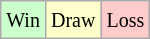<table class="wikitable">
<tr>
<td style="background-color: #CCFFCC;"><small>Win</small></td>
<td style="background-color: #FFFFCC;"><small>Draw</small></td>
<td style="background-color: #FFCCCC;"><small>Loss</small></td>
</tr>
</table>
